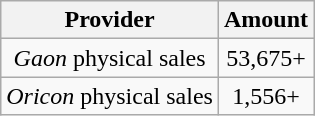<table class="wikitable" style="text-align:center;"|>
<tr>
<th>Provider</th>
<th>Amount</th>
</tr>
<tr>
<td><em>Gaon</em> physical sales</td>
<td>53,675+</td>
</tr>
<tr>
<td><em>Oricon</em> physical sales</td>
<td>1,556+</td>
</tr>
</table>
